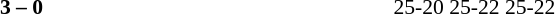<table>
<tr>
<th width=200></th>
<th width=80></th>
<th width=200></th>
<th width=220></th>
</tr>
<tr style=font-size:90%>
<td align=right><strong></strong></td>
<td align=center><strong>3 – 0</strong></td>
<td></td>
<td>25-20 25-22 25-22</td>
</tr>
</table>
